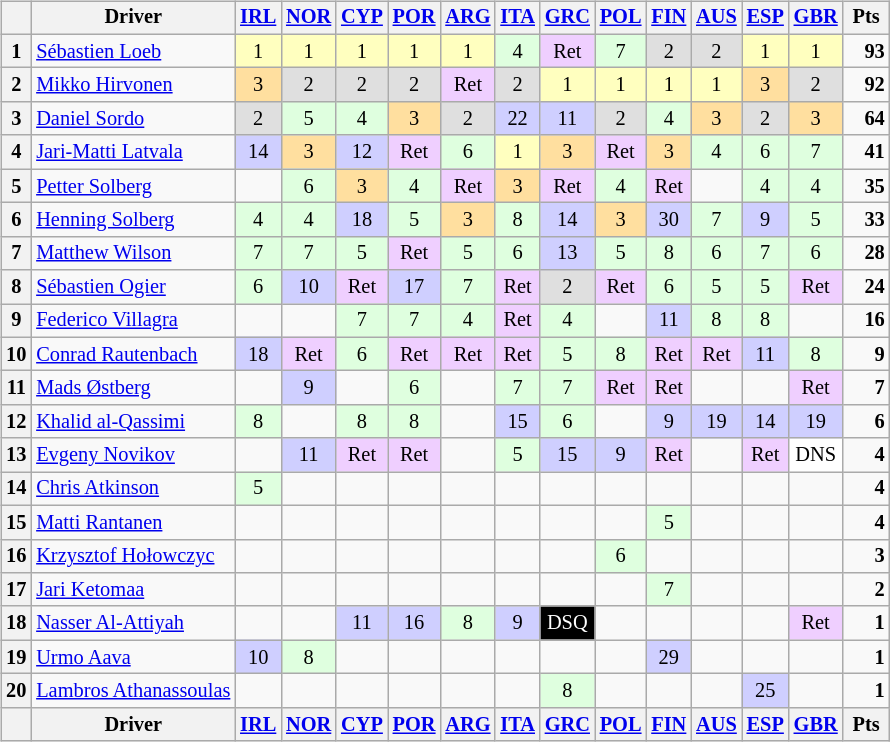<table>
<tr>
<td><br><table class="wikitable" style="font-size: 85%; text-align: center;">
<tr valign="top">
<th valign="middle"></th>
<th valign="middle">Driver</th>
<th><a href='#'>IRL</a><br></th>
<th><a href='#'>NOR</a><br></th>
<th><a href='#'>CYP</a><br></th>
<th><a href='#'>POR</a><br></th>
<th><a href='#'>ARG</a><br></th>
<th><a href='#'>ITA</a><br></th>
<th><a href='#'>GRC</a><br></th>
<th><a href='#'>POL</a><br></th>
<th><a href='#'>FIN</a><br></th>
<th><a href='#'>AUS</a><br></th>
<th><a href='#'>ESP</a><br></th>
<th><a href='#'>GBR</a><br></th>
<th valign="middle"> Pts </th>
</tr>
<tr>
<th>1</th>
<td align=left> <a href='#'>Sébastien Loeb</a></td>
<td style="background:#ffffbf;">1</td>
<td style="background:#ffffbf;">1</td>
<td style="background:#ffffbf;">1</td>
<td style="background:#ffffbf;">1</td>
<td style="background:#ffffbf;">1</td>
<td style="background:#dfffdf;">4</td>
<td style="background:#efcfff;">Ret</td>
<td style="background:#dfffdf;">7</td>
<td style="background:#dfdfdf;">2</td>
<td style="background:#dfdfdf;">2</td>
<td style="background:#ffffbf;">1</td>
<td style="background:#ffffbf;">1</td>
<td align=right><strong>93</strong></td>
</tr>
<tr>
<th>2</th>
<td align=left> <a href='#'>Mikko Hirvonen</a></td>
<td style="background:#ffdf9f;">3</td>
<td style="background:#dfdfdf;">2</td>
<td style="background:#dfdfdf;">2</td>
<td style="background:#dfdfdf;">2</td>
<td style="background:#efcfff;">Ret</td>
<td style="background:#dfdfdf;">2</td>
<td style="background:#ffffbf;">1</td>
<td style="background:#ffffbf;">1</td>
<td style="background:#ffffbf;">1</td>
<td style="background:#ffffbf;">1</td>
<td style="background:#ffdf9f;">3</td>
<td style="background:#dfdfdf;">2</td>
<td align=right><strong>92</strong></td>
</tr>
<tr>
<th>3</th>
<td align=left> <a href='#'>Daniel Sordo</a></td>
<td style="background:#dfdfdf;">2</td>
<td style="background:#dfffdf;">5</td>
<td style="background:#dfffdf;">4</td>
<td style="background:#ffdf9f;">3</td>
<td style="background:#dfdfdf;">2</td>
<td style="background:#cfcfff;">22</td>
<td style="background:#cfcfff;">11</td>
<td style="background:#dfdfdf;">2</td>
<td style="background:#dfffdf;">4</td>
<td style="background:#ffdf9f;">3</td>
<td style="background:#dfdfdf;">2</td>
<td style="background:#ffdf9f;">3</td>
<td align=right><strong>64</strong></td>
</tr>
<tr>
<th>4</th>
<td align=left> <a href='#'>Jari-Matti Latvala</a></td>
<td style="background:#cfcfff;">14</td>
<td style="background:#ffdf9f;">3</td>
<td style="background:#cfcfff;">12</td>
<td style="background:#efcfff;">Ret</td>
<td style="background:#dfffdf;">6</td>
<td style="background:#ffffbf;">1</td>
<td style="background:#ffdf9f;">3</td>
<td style="background:#efcfff;">Ret</td>
<td style="background:#ffdf9f;">3</td>
<td style="background:#dfffdf;">4</td>
<td style="background:#dfffdf;">6</td>
<td style="background:#dfffdf;">7</td>
<td align=right><strong>41</strong></td>
</tr>
<tr>
<th>5</th>
<td align=left> <a href='#'>Petter Solberg</a></td>
<td></td>
<td style="background:#dfffdf;">6</td>
<td style="background:#ffdf9f;">3</td>
<td style="background:#dfffdf;">4</td>
<td style="background:#efcfff;">Ret</td>
<td style="background:#ffdf9f;">3</td>
<td style="background:#efcfff;">Ret</td>
<td style="background:#dfffdf;">4</td>
<td style="background:#efcfff;">Ret</td>
<td></td>
<td style="background:#dfffdf;">4</td>
<td style="background:#dfffdf;">4</td>
<td align="right"><strong>35</strong></td>
</tr>
<tr>
<th>6</th>
<td align=left> <a href='#'>Henning Solberg</a></td>
<td style="background:#dfffdf;">4</td>
<td style="background:#dfffdf;">4</td>
<td style="background:#cfcfff;">18</td>
<td style="background:#dfffdf;">5</td>
<td style="background:#ffdf9f;">3</td>
<td style="background:#dfffdf;">8</td>
<td style="background:#cfcfff;">14</td>
<td style="background:#ffdf9f;">3</td>
<td style="background:#cfcfff;">30</td>
<td style="background:#dfffdf;">7</td>
<td style="background:#cfcfff;">9</td>
<td style="background:#dfffdf;">5</td>
<td align="right"><strong>33</strong></td>
</tr>
<tr>
<th>7</th>
<td align=left> <a href='#'>Matthew Wilson</a></td>
<td style="background:#dfffdf;">7</td>
<td style="background:#dfffdf;">7</td>
<td style="background:#dfffdf;">5</td>
<td style="background:#efcfff;">Ret</td>
<td style="background:#dfffdf;">5</td>
<td style="background:#dfffdf;">6</td>
<td style="background:#cfcfff;">13</td>
<td style="background:#dfffdf;">5</td>
<td style="background:#dfffdf;">8</td>
<td style="background:#dfffdf;">6</td>
<td style="background:#dfffdf;">7</td>
<td style="background:#dfffdf;">6</td>
<td align="right"><strong>28</strong></td>
</tr>
<tr>
<th>8</th>
<td align=left> <a href='#'>Sébastien Ogier</a></td>
<td style="background:#dfffdf;">6</td>
<td style="background:#cfcfff;">10</td>
<td style="background:#efcfff;">Ret</td>
<td style="background:#cfcfff;">17</td>
<td style="background:#dfffdf;">7</td>
<td style="background:#efcfff;">Ret</td>
<td style="background:#dfdfdf;">2</td>
<td style="background:#efcfff;">Ret</td>
<td style="background:#dfffdf;">6</td>
<td style="background:#dfffdf;">5</td>
<td style="background:#dfffdf;">5</td>
<td style="background:#efcfff;">Ret</td>
<td align=right><strong>24</strong></td>
</tr>
<tr>
<th>9</th>
<td align=left> <a href='#'>Federico Villagra</a></td>
<td></td>
<td></td>
<td style="background:#dfffdf;">7</td>
<td style="background:#dfffdf;">7</td>
<td style="background:#dfffdf;">4</td>
<td style="background:#efcfff;">Ret</td>
<td style="background:#dfffdf;">4</td>
<td></td>
<td style="background:#cfcfff;">11</td>
<td style="background:#dfffdf;">8</td>
<td style="background:#dfffdf;">8</td>
<td></td>
<td align=right><strong>16</strong></td>
</tr>
<tr>
<th>10</th>
<td align=left> <a href='#'>Conrad Rautenbach</a></td>
<td style="background:#cfcfff;">18</td>
<td style="background:#efcfff;">Ret</td>
<td style="background:#dfffdf;">6</td>
<td style="background:#efcfff;">Ret</td>
<td style="background:#efcfff;">Ret</td>
<td style="background:#efcfff;">Ret</td>
<td style="background:#dfffdf;">5</td>
<td style="background:#dfffdf;">8</td>
<td style="background:#efcfff;">Ret</td>
<td style="background:#efcfff;">Ret</td>
<td style="background:#cfcfff;">11</td>
<td style="background:#dfffdf;">8</td>
<td align=right><strong>9</strong></td>
</tr>
<tr>
<th>11</th>
<td align=left> <a href='#'>Mads Østberg</a></td>
<td></td>
<td style="background:#cfcfff;">9</td>
<td></td>
<td style="background:#dfffdf;">6</td>
<td></td>
<td style="background:#dfffdf;">7</td>
<td style="background:#dfffdf;">7</td>
<td style="background:#efcfff;">Ret</td>
<td style="background:#efcfff;">Ret</td>
<td></td>
<td></td>
<td style="background:#efcfff;">Ret</td>
<td align="right"><strong>7</strong></td>
</tr>
<tr>
<th>12</th>
<td align=left> <a href='#'>Khalid al-Qassimi</a></td>
<td style="background:#dfffdf;">8</td>
<td></td>
<td style="background:#dfffdf;">8</td>
<td style="background:#dfffdf;">8</td>
<td></td>
<td style="background:#cfcfff;">15</td>
<td style="background:#dfffdf;">6</td>
<td></td>
<td style="background:#cfcfff;">9</td>
<td style="background:#cfcfff;">19</td>
<td style="background:#cfcfff;">14</td>
<td style="background:#cfcfff;">19</td>
<td align="right"><strong>6</strong></td>
</tr>
<tr>
<th>13</th>
<td align=left> <a href='#'>Evgeny Novikov</a></td>
<td></td>
<td style="background:#cfcfff;">11</td>
<td style="background:#efcfff;">Ret</td>
<td style="background:#efcfff;">Ret</td>
<td></td>
<td style="background:#dfffdf;">5</td>
<td style="background:#cfcfff;">15</td>
<td style="background:#cfcfff;">9</td>
<td style="background:#efcfff;">Ret</td>
<td></td>
<td style="background:#efcfff;">Ret</td>
<td style="background:#ffffff;">DNS</td>
<td align=right><strong>4</strong></td>
</tr>
<tr>
<th>14</th>
<td align=left> <a href='#'>Chris Atkinson</a></td>
<td style="background:#dfffdf;">5</td>
<td></td>
<td></td>
<td></td>
<td></td>
<td></td>
<td></td>
<td></td>
<td></td>
<td></td>
<td></td>
<td></td>
<td align=right><strong>4</strong></td>
</tr>
<tr>
<th>15</th>
<td align=left> <a href='#'>Matti Rantanen</a></td>
<td></td>
<td></td>
<td></td>
<td></td>
<td></td>
<td></td>
<td></td>
<td></td>
<td style="background:#dfffdf;">5</td>
<td></td>
<td></td>
<td></td>
<td align=right><strong>4</strong></td>
</tr>
<tr>
<th>16</th>
<td align=left> <a href='#'>Krzysztof Hołowczyc</a></td>
<td></td>
<td></td>
<td></td>
<td></td>
<td></td>
<td></td>
<td></td>
<td style="background:#dfffdf;">6</td>
<td></td>
<td></td>
<td></td>
<td></td>
<td align="right"><strong>3</strong></td>
</tr>
<tr>
<th>17</th>
<td align=left> <a href='#'>Jari Ketomaa</a></td>
<td></td>
<td></td>
<td></td>
<td></td>
<td></td>
<td></td>
<td></td>
<td></td>
<td style="background:#dfffdf;">7</td>
<td></td>
<td></td>
<td></td>
<td align="right"><strong>2</strong></td>
</tr>
<tr>
<th>18</th>
<td align=left> <a href='#'>Nasser Al-Attiyah</a></td>
<td></td>
<td></td>
<td style="background:#cfcfff;">11</td>
<td style="background:#cfcfff;">16</td>
<td style="background:#dfffdf;">8</td>
<td style="background:#cfcfff;">9</td>
<td style="background:#000000; color:white">DSQ</td>
<td></td>
<td></td>
<td></td>
<td></td>
<td style="background:#efcfff;">Ret</td>
<td align="right"><strong>1</strong></td>
</tr>
<tr>
<th>19</th>
<td align=left> <a href='#'>Urmo Aava</a></td>
<td style="background:#cfcfff;">10</td>
<td style="background:#dfffdf;">8</td>
<td></td>
<td></td>
<td></td>
<td></td>
<td></td>
<td></td>
<td style="background:#CFCFFF;">29</td>
<td></td>
<td></td>
<td></td>
<td align="right"><strong>1</strong></td>
</tr>
<tr>
<th>20</th>
<td align=left nowrap> <a href='#'>Lambros Athanassoulas</a></td>
<td></td>
<td></td>
<td></td>
<td></td>
<td></td>
<td></td>
<td style="background:#dfffdf;">8</td>
<td></td>
<td></td>
<td></td>
<td style="background:#CFCFFF;">25</td>
<td></td>
<td align="right"><strong>1</strong></td>
</tr>
<tr valign="top">
<th valign="middle"></th>
<th valign="middle">Driver</th>
<th><a href='#'>IRL</a><br></th>
<th><a href='#'>NOR</a><br></th>
<th><a href='#'>CYP</a><br></th>
<th><a href='#'>POR</a><br></th>
<th><a href='#'>ARG</a><br></th>
<th><a href='#'>ITA</a><br></th>
<th><a href='#'>GRC</a><br></th>
<th><a href='#'>POL</a><br></th>
<th><a href='#'>FIN</a><br></th>
<th><a href='#'>AUS</a><br></th>
<th><a href='#'>ESP</a><br></th>
<th><a href='#'>GBR</a><br></th>
<th valign="middle">Pts</th>
</tr>
</table>
</td>
<td valign="top"><br></td>
</tr>
</table>
